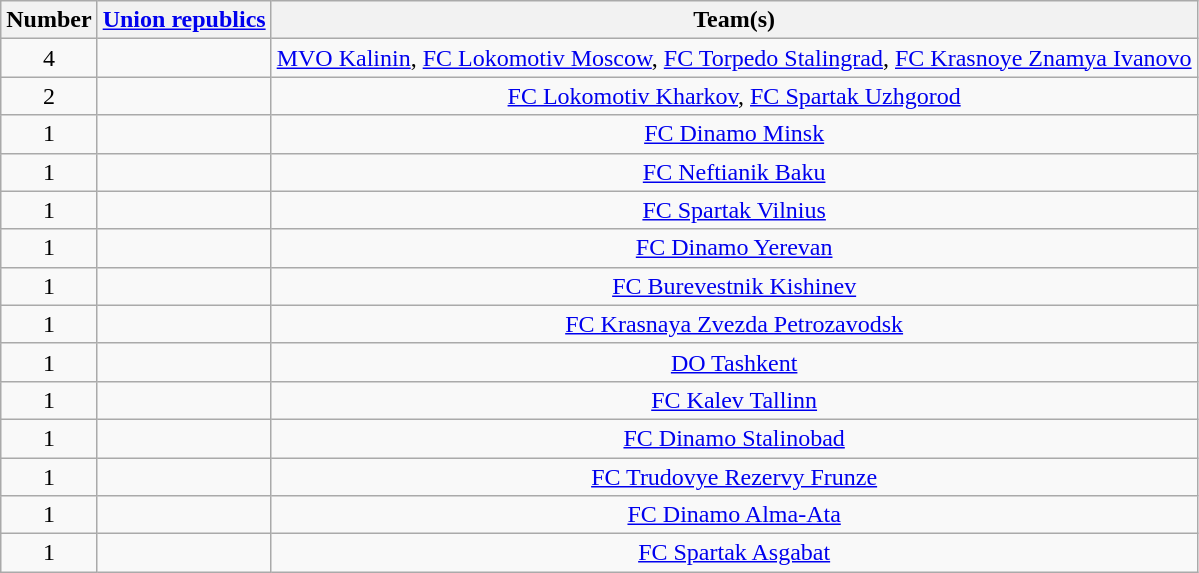<table class="wikitable" style="text-align:center">
<tr>
<th>Number</th>
<th><a href='#'>Union republics</a></th>
<th>Team(s)</th>
</tr>
<tr>
<td rowspan="1">4</td>
<td align="left"></td>
<td><a href='#'>MVO Kalinin</a>, <a href='#'>FC Lokomotiv Moscow</a>, <a href='#'>FC Torpedo Stalingrad</a>, <a href='#'>FC Krasnoye Znamya Ivanovo</a></td>
</tr>
<tr>
<td rowspan="1">2</td>
<td align="left"></td>
<td><a href='#'>FC Lokomotiv Kharkov</a>, <a href='#'>FC Spartak Uzhgorod</a></td>
</tr>
<tr>
<td rowspan="1">1</td>
<td align="left"></td>
<td><a href='#'>FC Dinamo Minsk</a></td>
</tr>
<tr>
<td rowspan="1">1</td>
<td align="left"></td>
<td><a href='#'>FC Neftianik Baku</a></td>
</tr>
<tr>
<td rowspan="1">1</td>
<td align="left"></td>
<td><a href='#'>FC Spartak Vilnius</a></td>
</tr>
<tr>
<td rowspan="1">1</td>
<td align="left"></td>
<td><a href='#'>FC Dinamo Yerevan</a></td>
</tr>
<tr>
<td rowspan="1">1</td>
<td align="left"></td>
<td><a href='#'>FC Burevestnik Kishinev</a></td>
</tr>
<tr>
<td rowspan="1">1</td>
<td align="left"></td>
<td><a href='#'>FC Krasnaya Zvezda Petrozavodsk</a></td>
</tr>
<tr>
<td rowspan="1">1</td>
<td align="left"></td>
<td><a href='#'>DO Tashkent</a></td>
</tr>
<tr>
<td rowspan="1">1</td>
<td align="left"></td>
<td><a href='#'>FC Kalev Tallinn</a></td>
</tr>
<tr>
<td rowspan="1">1</td>
<td align="left"></td>
<td><a href='#'>FC Dinamo Stalinobad</a></td>
</tr>
<tr>
<td rowspan="1">1</td>
<td align="left"></td>
<td><a href='#'>FC Trudovye Rezervy Frunze</a></td>
</tr>
<tr>
<td rowspan="1">1</td>
<td align="left"></td>
<td><a href='#'>FC Dinamo Alma-Ata</a></td>
</tr>
<tr>
<td rowspan="1">1</td>
<td align="left"></td>
<td><a href='#'>FC Spartak Asgabat</a></td>
</tr>
</table>
